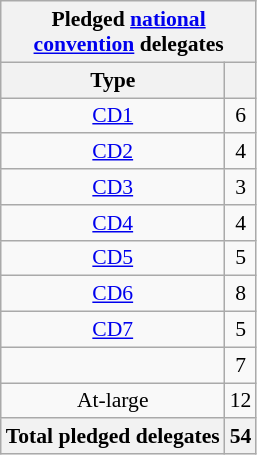<table class="wikitable sortable" style="font-size:90%;text-align:center;float:none;padding:5px;">
<tr>
<th colspan="2">Pledged <a href='#'>national<br>convention</a> delegates</th>
</tr>
<tr>
<th>Type</th>
<th></th>
</tr>
<tr>
<td><a href='#'>CD1</a></td>
<td>6</td>
</tr>
<tr>
<td><a href='#'>CD2</a></td>
<td>4</td>
</tr>
<tr>
<td><a href='#'>CD3</a></td>
<td>3</td>
</tr>
<tr>
<td><a href='#'>CD4</a></td>
<td>4</td>
</tr>
<tr>
<td><a href='#'>CD5</a></td>
<td>5</td>
</tr>
<tr>
<td><a href='#'>CD6</a></td>
<td>8</td>
</tr>
<tr>
<td><a href='#'>CD7</a></td>
<td>5</td>
</tr>
<tr>
<td></td>
<td>7</td>
</tr>
<tr>
<td>At-large</td>
<td>12</td>
</tr>
<tr>
<th>Total pledged delegates</th>
<th>54</th>
</tr>
</table>
